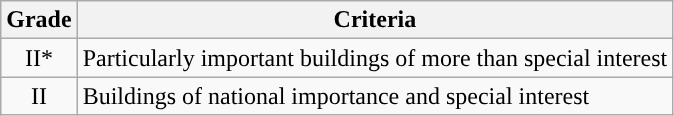<table class="wikitable">
<tr>
<th>Grade</th>
<th>Criteria</th>
</tr>
<tr>
<td align="center" >II*</td>
<td>Particularly important buildings of more than special interest</td>
</tr>
<tr>
<td align="center" >II</td>
<td>Buildings of national importance and special interest</td>
</tr>
</table>
